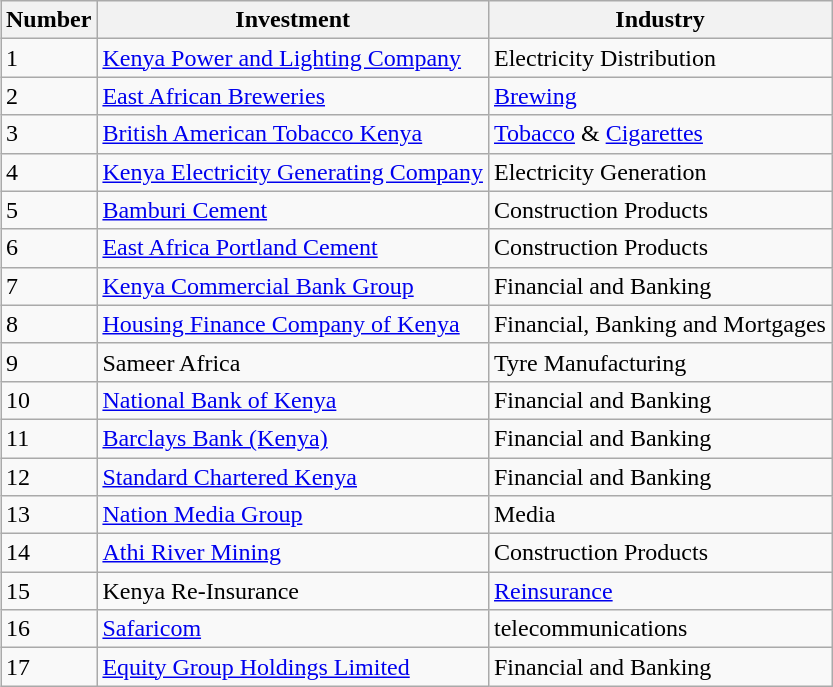<table class="wikitable sortable" style="margin-left:auto;margin-right:auto">
<tr>
<th style="width:2em;">Number</th>
<th>Investment</th>
<th>Industry</th>
</tr>
<tr>
<td>1</td>
<td><a href='#'>Kenya Power and Lighting Company</a></td>
<td>Electricity Distribution</td>
</tr>
<tr>
<td>2</td>
<td><a href='#'>East African Breweries</a></td>
<td><a href='#'>Brewing</a></td>
</tr>
<tr>
<td>3</td>
<td><a href='#'>British American Tobacco Kenya</a></td>
<td><a href='#'>Tobacco</a> & <a href='#'>Cigarettes</a></td>
</tr>
<tr>
<td>4</td>
<td><a href='#'>Kenya Electricity Generating Company</a></td>
<td>Electricity Generation</td>
</tr>
<tr>
<td>5</td>
<td><a href='#'>Bamburi Cement</a></td>
<td>Construction Products</td>
</tr>
<tr>
<td>6</td>
<td><a href='#'>East Africa Portland Cement</a></td>
<td>Construction Products</td>
</tr>
<tr>
<td>7</td>
<td><a href='#'>Kenya Commercial Bank Group</a></td>
<td>Financial and Banking</td>
</tr>
<tr>
<td>8</td>
<td><a href='#'>Housing Finance Company of Kenya</a></td>
<td>Financial, Banking and Mortgages</td>
</tr>
<tr>
<td>9</td>
<td>Sameer Africa</td>
<td>Tyre Manufacturing</td>
</tr>
<tr>
<td>10</td>
<td><a href='#'>National Bank of Kenya</a></td>
<td>Financial and Banking</td>
</tr>
<tr>
<td>11</td>
<td><a href='#'>Barclays Bank (Kenya)</a></td>
<td>Financial and Banking</td>
</tr>
<tr>
<td>12</td>
<td><a href='#'>Standard Chartered Kenya</a></td>
<td>Financial and Banking</td>
</tr>
<tr>
<td>13</td>
<td><a href='#'>Nation Media Group</a></td>
<td>Media</td>
</tr>
<tr>
<td>14</td>
<td><a href='#'>Athi River Mining</a></td>
<td>Construction Products</td>
</tr>
<tr>
<td>15</td>
<td>Kenya Re-Insurance</td>
<td><a href='#'>Reinsurance</a></td>
</tr>
<tr>
<td>16</td>
<td><a href='#'>Safaricom</a></td>
<td>telecommunications</td>
</tr>
<tr>
<td>17</td>
<td><a href='#'>Equity Group Holdings Limited</a></td>
<td>Financial and Banking</td>
</tr>
</table>
